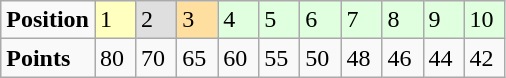<table class="wikitable">
<tr>
<td><strong>Position</strong></td>
<td width=20 bgcolor="#ffffbf">1</td>
<td width=20 bgcolor="#dfdfdf">2</td>
<td width=20 bgcolor="#ffdf9f">3</td>
<td width=20 bgcolor="#dfffdf">4</td>
<td width=20 bgcolor="#dfffdf">5</td>
<td width=20 bgcolor="#dfffdf">6</td>
<td width=20 bgcolor="#dfffdf">7</td>
<td width=20 bgcolor="#dfffdf">8</td>
<td width=20 bgcolor="#dfffdf">9</td>
<td width=20 bgcolor="#dfffdf">10</td>
</tr>
<tr>
<td><strong>Points</strong></td>
<td>80</td>
<td>70</td>
<td>65</td>
<td>60</td>
<td>55</td>
<td>50</td>
<td>48</td>
<td>46</td>
<td>44</td>
<td>42</td>
</tr>
</table>
